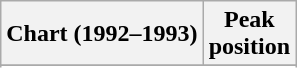<table class="wikitable plainrowheaders sortable">
<tr>
<th>Chart (1992–1993)</th>
<th>Peak<br>position</th>
</tr>
<tr>
</tr>
<tr>
</tr>
<tr>
</tr>
<tr>
</tr>
</table>
